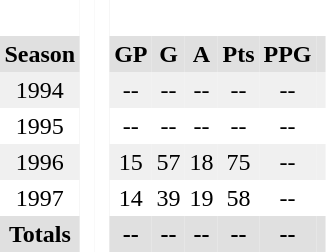<table BORDER="0" CELLPADDING="3" CELLSPACING="0">
<tr ALIGN="center" bgcolor="#e0e0e0">
<th colspan="1" bgcolor="#ffffff"> </th>
<th rowspan="99" bgcolor="#ffffff"> </th>
<th rowspan="99" bgcolor="#ffffff"> </th>
</tr>
<tr ALIGN="center" bgcolor="#e0e0e0">
<th>Season</th>
<th>GP</th>
<th>G</th>
<th>A</th>
<th>Pts</th>
<th>PPG</th>
<th></th>
</tr>
<tr ALIGN="center" bgcolor="#f0f0f0">
<td>1994</td>
<td>--</td>
<td>--</td>
<td>--</td>
<td>--</td>
<td>--</td>
<td></td>
</tr>
<tr ALIGN="center">
<td>1995</td>
<td>--</td>
<td>--</td>
<td>--</td>
<td>--</td>
<td>--</td>
<td></td>
</tr>
<tr ALIGN="center" bgcolor="#f0f0f0">
<td>1996</td>
<td>15</td>
<td>57</td>
<td>18</td>
<td>75</td>
<td>--</td>
<td></td>
</tr>
<tr ALIGN="center">
<td>1997</td>
<td>14</td>
<td>39</td>
<td>19</td>
<td>58</td>
<td>--</td>
<td></td>
</tr>
<tr ALIGN="center" bgcolor="#e0e0e0">
<th colspan="1.5">Totals</th>
<th>--</th>
<th>--</th>
<th>--</th>
<th>--</th>
<th>--</th>
<th></th>
</tr>
</table>
